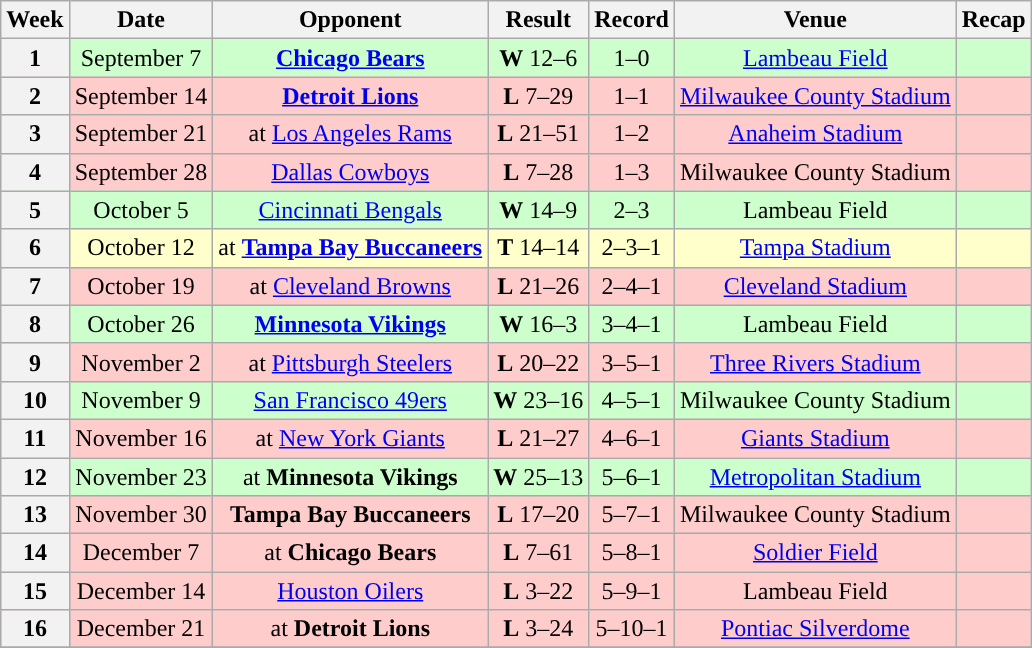<table class="wikitable" style="text-align:center">
<tr>
<th>Week</th>
<th>Date</th>
<th>Opponent</th>
<th>Result</th>
<th>Record</th>
<th>Venue</th>
<th>Recap</th>
</tr>
<tr align="center" bgcolor="ccffcc">
<th>1</th>
<td>September 7</td>
<td><strong><a href='#'>Chicago Bears</a></strong></td>
<td><strong>W</strong> 12–6 </td>
<td>1–0</td>
<td><a href='#'>Lambeau Field</a></td>
<td></td>
</tr>
<tr align="center" bgcolor="ffcccc">
<th>2</th>
<td>September 14</td>
<td><strong><a href='#'>Detroit Lions</a></strong></td>
<td><strong>L</strong> 7–29</td>
<td>1–1</td>
<td><a href='#'>Milwaukee County Stadium</a></td>
<td></td>
</tr>
<tr align="center" bgcolor="ffcccc">
<th>3</th>
<td>September 21</td>
<td>at <a href='#'>Los Angeles Rams</a></td>
<td><strong>L</strong> 21–51</td>
<td>1–2</td>
<td><a href='#'>Anaheim Stadium</a></td>
<td></td>
</tr>
<tr align="center" bgcolor="ffcccc">
<th>4</th>
<td>September 28</td>
<td><a href='#'>Dallas Cowboys</a></td>
<td><strong>L</strong> 7–28</td>
<td>1–3</td>
<td>Milwaukee County Stadium</td>
<td></td>
</tr>
<tr align="center" bgcolor="ccffcc">
<th>5</th>
<td>October 5</td>
<td><a href='#'>Cincinnati Bengals</a></td>
<td><strong>W</strong> 14–9</td>
<td>2–3</td>
<td>Lambeau Field</td>
<td></td>
</tr>
<tr align="center" bgcolor="ffffcc">
<th>6</th>
<td>October 12</td>
<td>at <strong><a href='#'>Tampa Bay Buccaneers</a></strong></td>
<td><strong>T</strong> 14–14 </td>
<td>2–3–1</td>
<td><a href='#'>Tampa Stadium</a></td>
<td></td>
</tr>
<tr align="center" bgcolor="ffcccc">
<th>7</th>
<td>October 19</td>
<td>at <a href='#'>Cleveland Browns</a></td>
<td><strong>L</strong> 21–26</td>
<td>2–4–1</td>
<td><a href='#'>Cleveland Stadium</a></td>
<td></td>
</tr>
<tr align="center" bgcolor="ccffcc">
<th>8</th>
<td>October 26</td>
<td><strong><a href='#'>Minnesota Vikings</a></strong></td>
<td><strong>W</strong> 16–3</td>
<td>3–4–1</td>
<td>Lambeau Field</td>
<td></td>
</tr>
<tr align="center" bgcolor="ffcccc">
<th>9</th>
<td>November 2</td>
<td>at <a href='#'>Pittsburgh Steelers</a></td>
<td><strong>L</strong> 20–22</td>
<td>3–5–1</td>
<td><a href='#'>Three Rivers Stadium</a></td>
<td></td>
</tr>
<tr align="center" bgcolor="ccffcc">
<th>10</th>
<td>November 9</td>
<td><a href='#'>San Francisco 49ers</a></td>
<td><strong>W</strong> 23–16</td>
<td>4–5–1</td>
<td>Milwaukee County Stadium</td>
<td></td>
</tr>
<tr align="center" bgcolor="ffcccc">
<th>11</th>
<td>November 16</td>
<td>at <a href='#'>New York Giants</a></td>
<td><strong>L</strong>  21–27</td>
<td>4–6–1</td>
<td><a href='#'>Giants Stadium</a></td>
<td></td>
</tr>
<tr align="center" bgcolor="ccffcc">
<th>12</th>
<td>November 23</td>
<td>at <strong>Minnesota Vikings</strong></td>
<td><strong>W</strong>  25–13</td>
<td>5–6–1</td>
<td><a href='#'>Metropolitan Stadium</a></td>
<td></td>
</tr>
<tr align="center" bgcolor="ffcccc">
<th>13</th>
<td>November 30</td>
<td><strong>Tampa Bay Buccaneers</strong></td>
<td><strong>L</strong> 17–20</td>
<td>5–7–1</td>
<td>Milwaukee County Stadium</td>
<td></td>
</tr>
<tr align="center" bgcolor="ffcccc">
<th>14</th>
<td>December 7</td>
<td>at <strong>Chicago Bears</strong></td>
<td><strong>L</strong>  7–61</td>
<td>5–8–1</td>
<td><a href='#'>Soldier Field</a></td>
<td></td>
</tr>
<tr align="center" bgcolor="ffcccc">
<th>15</th>
<td>December 14</td>
<td><a href='#'>Houston Oilers</a></td>
<td><strong>L</strong> 3–22</td>
<td>5–9–1</td>
<td>Lambeau Field</td>
<td></td>
</tr>
<tr align="center" bgcolor="ffcccc">
<th>16</th>
<td>December 21</td>
<td>at <strong>Detroit Lions</strong></td>
<td><strong>L</strong> 3–24</td>
<td>5–10–1</td>
<td><a href='#'>Pontiac Silverdome</a></td>
<td></td>
</tr>
<tr align="center" bgcolor="">
</tr>
</table>
